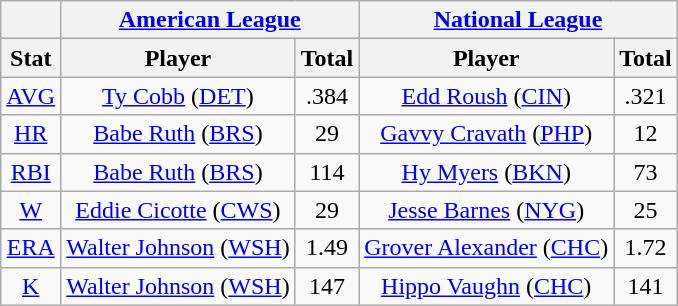<table class="wikitable" style="text-align:center;">
<tr>
<th></th>
<th colspan=2><a href='#'>American League</a></th>
<th colspan=2><a href='#'>National League</a></th>
</tr>
<tr>
<th>Stat</th>
<th>Player</th>
<th>Total</th>
<th>Player</th>
<th>Total</th>
</tr>
<tr>
<td><a href='#'>AVG</a></td>
<td><a href='#'>Ty Cobb</a> (<a href='#'>DET</a>)</td>
<td>.384</td>
<td><a href='#'>Edd Roush</a> (<a href='#'>CIN</a>)</td>
<td>.321</td>
</tr>
<tr>
<td><a href='#'>HR</a></td>
<td><a href='#'>Babe Ruth</a> (<a href='#'>BRS</a>)</td>
<td>29</td>
<td><a href='#'>Gavvy Cravath</a> (<a href='#'>PHP</a>)</td>
<td>12</td>
</tr>
<tr>
<td><a href='#'>RBI</a></td>
<td><a href='#'>Babe Ruth</a> (<a href='#'>BRS</a>)</td>
<td>114</td>
<td><a href='#'>Hy Myers</a> (<a href='#'>BKN</a>)</td>
<td>73</td>
</tr>
<tr>
<td><a href='#'>W</a></td>
<td><a href='#'>Eddie Cicotte</a> (<a href='#'>CWS</a>)</td>
<td>29</td>
<td><a href='#'>Jesse Barnes</a> (<a href='#'>NYG</a>)</td>
<td>25</td>
</tr>
<tr>
<td><a href='#'>ERA</a></td>
<td><a href='#'>Walter Johnson</a> (<a href='#'>WSH</a>)</td>
<td>1.49</td>
<td><a href='#'>Grover Alexander</a> (<a href='#'>CHC</a>)</td>
<td>1.72</td>
</tr>
<tr>
<td><a href='#'>K</a></td>
<td><a href='#'>Walter Johnson</a> (<a href='#'>WSH</a>)</td>
<td>147</td>
<td><a href='#'>Hippo Vaughn</a> (<a href='#'>CHC</a>)</td>
<td>141</td>
</tr>
</table>
